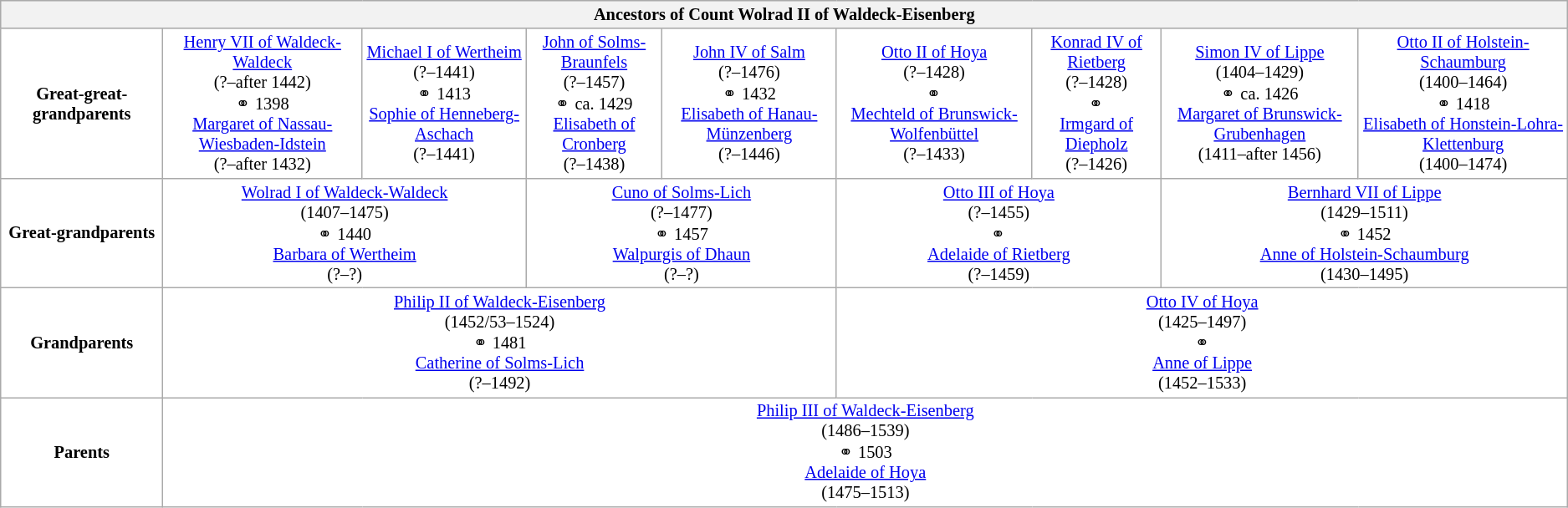<table class="wikitable" style="background:#FFFFFF; font-size:85%; text-align:center">
<tr bgcolor="#E0E0E0">
<th colspan="9">Ancestors of Count Wolrad II of Waldeck-Eisenberg</th>
</tr>
<tr>
<td><strong>Great-great-grandparents</strong></td>
<td colspan="1"><a href='#'>Henry VII of Waldeck-Waldeck</a><br>(?–after 1442)<br>⚭ 1398<br><a href='#'>Margaret of Nassau-Wiesbaden-Idstein</a><br>(?–after 1432)</td>
<td colspan="1"><a href='#'>Michael I of Wertheim</a><br>(?–1441)<br>⚭ 1413<br><a href='#'>Sophie of Henneberg-Aschach</a><br>(?–1441)</td>
<td colspan="1"><a href='#'>John of Solms-Braunfels</a><br>(?–1457)<br>⚭ ca. 1429<br><a href='#'>Elisabeth of Cronberg</a><br>(?–1438)</td>
<td colspan="1"><a href='#'>John IV of Salm</a><br>(?–1476)<br>⚭ 1432<br><a href='#'>Elisabeth of Hanau-Münzenberg</a><br>(?–1446)</td>
<td colspan="1"><a href='#'>Otto II of Hoya</a><br>(?–1428)<br>⚭<br><a href='#'>Mechteld of Brunswick-Wolfenbüttel</a><br>(?–1433)</td>
<td colspan="1"><a href='#'>Konrad IV of Rietberg</a><br>(?–1428)<br>⚭<br><a href='#'>Irmgard of Diepholz</a><br>(?–1426)</td>
<td colspan="1"><a href='#'>Simon IV of Lippe</a><br>(1404–1429)<br>⚭ ca. 1426<br><a href='#'>Margaret of Brunswick-Grubenhagen</a><br>(1411–after 1456)</td>
<td colspan="1"><a href='#'>Otto II of Holstein-Schaumburg</a><br>(1400–1464)<br>⚭ 1418<br><a href='#'>Elisabeth of Honstein-Lohra-Klettenburg</a><br>(1400–1474)</td>
</tr>
<tr>
<td><strong>Great-grandparents</strong></td>
<td colspan="2"><a href='#'>Wolrad I of Waldeck-Waldeck</a><br>(1407–1475)<br>⚭ 1440<br><a href='#'>Barbara of Wertheim</a><br>(?–?)</td>
<td colspan="2"><a href='#'>Cuno of Solms-Lich</a><br>(?–1477)<br>⚭ 1457<br><a href='#'>Walpurgis of Dhaun</a><br>(?–?)</td>
<td colspan="2"><a href='#'>Otto III of Hoya</a><br>(?–1455)<br>⚭<br><a href='#'>Adelaide of Rietberg</a><br>(?–1459)</td>
<td colspan="2"><a href='#'>Bernhard VII of Lippe</a><br>(1429–1511)<br>⚭ 1452<br><a href='#'>Anne of Holstein-Schaumburg</a><br>(1430–1495)</td>
</tr>
<tr>
<td><strong>Grandparents</strong></td>
<td colspan="4"><a href='#'>Philip II of Waldeck-Eisenberg</a><br>(1452/53–1524)<br>⚭ 1481<br><a href='#'>Catherine of Solms-Lich</a><br>(?–1492)</td>
<td colspan="4"><a href='#'>Otto IV of Hoya</a><br>(1425–1497)<br>⚭<br><a href='#'>Anne of Lippe</a><br>(1452–1533)</td>
</tr>
<tr>
<td><strong>Parents</strong></td>
<td colspan="8"><a href='#'>Philip III of Waldeck-Eisenberg</a><br>(1486–1539)<br>⚭ 1503<br><a href='#'>Adelaide of Hoya</a><br>(1475–1513)</td>
</tr>
</table>
